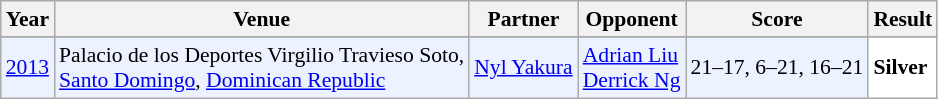<table class="sortable wikitable" style="font-size: 90%;">
<tr>
<th>Year</th>
<th>Venue</th>
<th>Partner</th>
<th>Opponent</th>
<th>Score</th>
<th>Result</th>
</tr>
<tr>
</tr>
<tr style="background:#ECF2FF">
<td align="center"><a href='#'>2013</a></td>
<td align="left">Palacio de los Deportes Virgilio Travieso Soto,<br><a href='#'>Santo Domingo</a>, <a href='#'>Dominican Republic</a></td>
<td align="left"> <a href='#'>Nyl Yakura</a></td>
<td align="left"> <a href='#'>Adrian Liu</a><br> <a href='#'>Derrick Ng</a></td>
<td align="center">21–17, 6–21, 16–21</td>
<td style="text-align:left; background:white"> <strong>Silver</strong></td>
</tr>
</table>
